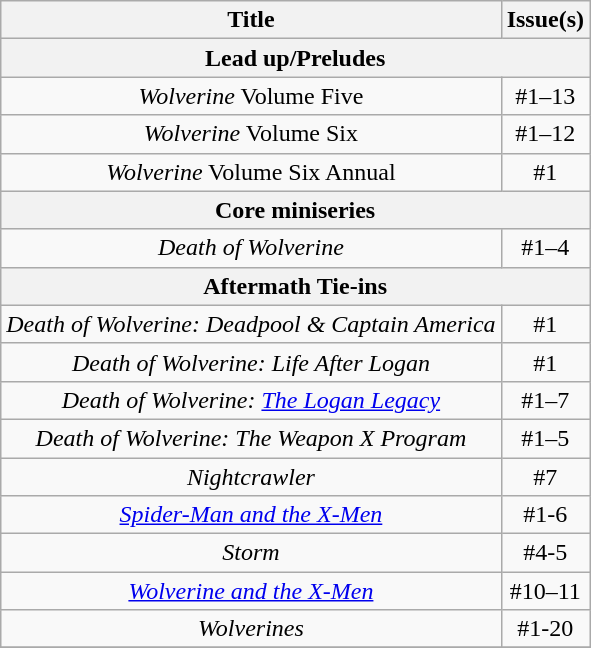<table class="wikitable" style="text-align:center; width:auto;">
<tr>
<th>Title</th>
<th>Issue(s)</th>
</tr>
<tr>
<th colspan="3">Lead up/Preludes</th>
</tr>
<tr>
<td><em>Wolverine</em> Volume Five</td>
<td>#1–13</td>
</tr>
<tr>
<td><em>Wolverine</em> Volume Six</td>
<td>#1–12</td>
</tr>
<tr>
<td><em>Wolverine</em> Volume Six Annual</td>
<td>#1</td>
</tr>
<tr>
<th colspan="3">Core miniseries</th>
</tr>
<tr>
<td><em>Death of Wolverine</em></td>
<td>#1–4</td>
</tr>
<tr>
<th colspan="3">Aftermath Tie-ins</th>
</tr>
<tr>
<td><em>Death of Wolverine: Deadpool & Captain America</em></td>
<td>#1</td>
</tr>
<tr>
<td><em>Death of Wolverine: Life After Logan</em></td>
<td>#1</td>
</tr>
<tr>
<td><em>Death of Wolverine: <a href='#'>The Logan Legacy</a></em></td>
<td>#1–7</td>
</tr>
<tr>
<td><em>Death of Wolverine: The Weapon X Program</em></td>
<td>#1–5</td>
</tr>
<tr>
<td><em>Nightcrawler</em></td>
<td>#7</td>
</tr>
<tr>
<td><em><a href='#'>Spider-Man and the X-Men</a></em></td>
<td>#1-6</td>
</tr>
<tr>
<td><em>Storm</em></td>
<td>#4-5</td>
</tr>
<tr>
<td><em><a href='#'>Wolverine and the X-Men</a></em></td>
<td>#10–11</td>
</tr>
<tr>
<td><em>Wolverines</em></td>
<td>#1-20</td>
</tr>
<tr>
</tr>
</table>
